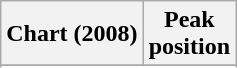<table class="wikitable sortable plainrowheaders">
<tr>
<th>Chart (2008)</th>
<th>Peak<br>position</th>
</tr>
<tr>
</tr>
<tr>
</tr>
<tr>
</tr>
<tr>
</tr>
</table>
